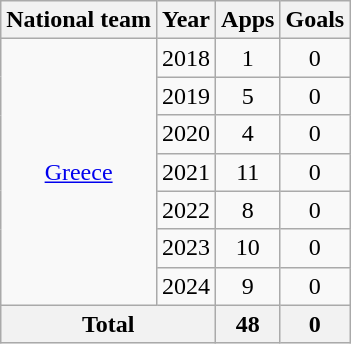<table class="wikitable" style="text-align:center">
<tr>
<th>National team</th>
<th>Year</th>
<th>Apps</th>
<th>Goals</th>
</tr>
<tr>
<td rowspan="7"><a href='#'>Greece</a></td>
<td>2018</td>
<td>1</td>
<td>0</td>
</tr>
<tr>
<td>2019</td>
<td>5</td>
<td>0</td>
</tr>
<tr>
<td>2020</td>
<td>4</td>
<td>0</td>
</tr>
<tr>
<td>2021</td>
<td>11</td>
<td>0</td>
</tr>
<tr>
<td>2022</td>
<td>8</td>
<td>0</td>
</tr>
<tr>
<td>2023</td>
<td>10</td>
<td>0</td>
</tr>
<tr>
<td>2024</td>
<td>9</td>
<td>0</td>
</tr>
<tr>
<th colspan="2">Total</th>
<th>48</th>
<th>0</th>
</tr>
</table>
